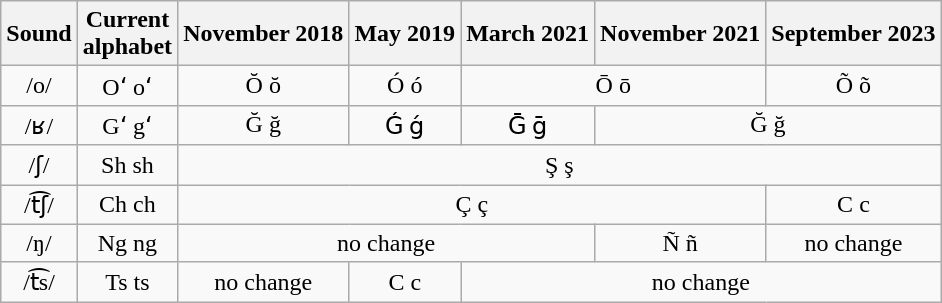<table class="wikitable" style="text-align:center">
<tr>
<th>Sound</th>
<th>Current<br>alphabet</th>
<th>November 2018</th>
<th>May 2019</th>
<th>March 2021</th>
<th>November 2021</th>
<th>September 2023</th>
</tr>
<tr>
<td>/o/</td>
<td>Oʻ oʻ</td>
<td>Ŏ ŏ</td>
<td>Ó ó</td>
<td colspan=2>Ō ō</td>
<td>Õ õ</td>
</tr>
<tr>
<td>/ʁ/</td>
<td>Gʻ gʻ</td>
<td>Ğ ğ</td>
<td>Ǵ ǵ</td>
<td>Ḡ ḡ</td>
<td colspan=2>Ğ ğ</td>
</tr>
<tr>
<td>/ʃ/</td>
<td>Sh sh</td>
<td colspan=5>Ş ş</td>
</tr>
<tr>
<td>/t͡ʃ/</td>
<td>Ch ch</td>
<td colspan=4>Ç ç</td>
<td>C c</td>
</tr>
<tr>
<td>/ŋ/</td>
<td>Ng ng</td>
<td colspan=3>no change</td>
<td>Ñ ñ</td>
<td>no change</td>
</tr>
<tr>
<td>/t͡s/</td>
<td>Ts ts</td>
<td>no change</td>
<td>C c</td>
<td colspan=3>no change</td>
</tr>
</table>
